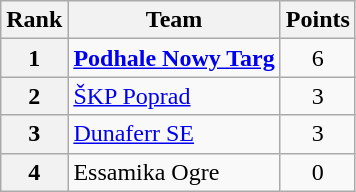<table class="wikitable" style="text-align: center;">
<tr>
<th>Rank</th>
<th>Team</th>
<th>Points</th>
</tr>
<tr>
<th>1</th>
<td style="text-align: left;"> <strong><a href='#'>Podhale Nowy Targ</a></strong></td>
<td>6</td>
</tr>
<tr>
<th>2</th>
<td style="text-align: left;"> <a href='#'>ŠKP Poprad</a></td>
<td>3</td>
</tr>
<tr>
<th>3</th>
<td style="text-align: left;"> <a href='#'>Dunaferr SE</a></td>
<td>3</td>
</tr>
<tr>
<th>4</th>
<td style="text-align: left;"> Essamika Ogre</td>
<td>0</td>
</tr>
</table>
